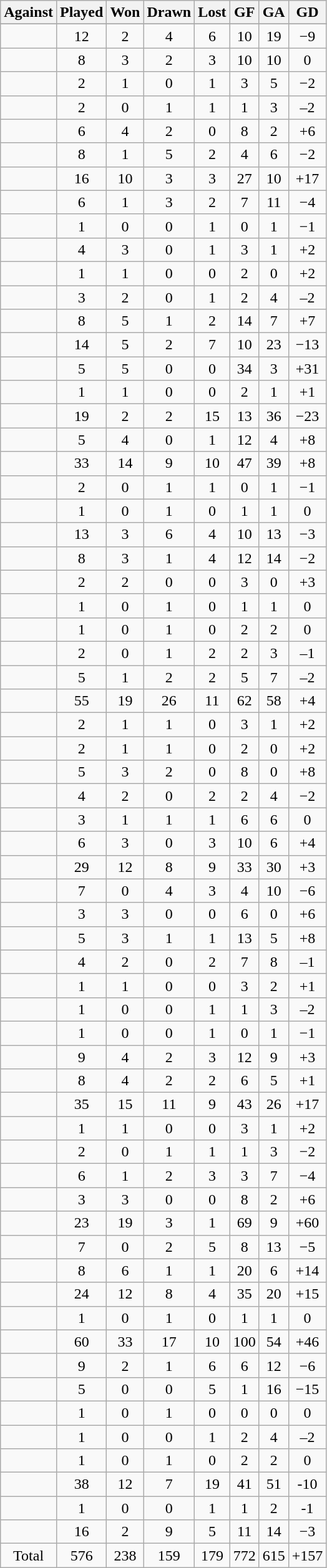<table class="sortable collapsible collapsed wikitable" style="text-align:center">
<tr>
<th>Against</th>
<th>Played</th>
<th>Won</th>
<th>Drawn</th>
<th>Lost</th>
<th>GF</th>
<th>GA</th>
<th>GD</th>
</tr>
<tr bgcolor="#d0ffd0" align="center">
</tr>
<tr>
<td align="left"></td>
<td>12</td>
<td>2</td>
<td>4</td>
<td>6</td>
<td>10</td>
<td>19</td>
<td>−9</td>
</tr>
<tr>
<td align="left"></td>
<td>8</td>
<td>3</td>
<td>2</td>
<td>3</td>
<td>10</td>
<td>10</td>
<td>0</td>
</tr>
<tr>
<td align="left"></td>
<td>2</td>
<td>1</td>
<td>0</td>
<td>1</td>
<td>3</td>
<td>5</td>
<td>−2</td>
</tr>
<tr>
<td align="left"></td>
<td>2</td>
<td>0</td>
<td>1</td>
<td>1</td>
<td>1</td>
<td>3</td>
<td>–2</td>
</tr>
<tr>
<td align="left"></td>
<td>6</td>
<td>4</td>
<td>2</td>
<td>0</td>
<td>8</td>
<td>2</td>
<td>+6</td>
</tr>
<tr>
<td align="left"></td>
<td>8</td>
<td>1</td>
<td>5</td>
<td>2</td>
<td>4</td>
<td>6</td>
<td>−2</td>
</tr>
<tr>
<td align="left"></td>
<td>16</td>
<td>10</td>
<td>3</td>
<td>3</td>
<td>27</td>
<td>10</td>
<td>+17</td>
</tr>
<tr>
<td align="left"></td>
<td>6</td>
<td>1</td>
<td>3</td>
<td>2</td>
<td>7</td>
<td>11</td>
<td>−4</td>
</tr>
<tr>
<td align="left"></td>
<td>1</td>
<td>0</td>
<td>0</td>
<td>1</td>
<td>0</td>
<td>1</td>
<td>−1</td>
</tr>
<tr>
<td align="left"></td>
<td>4</td>
<td>3</td>
<td>0</td>
<td>1</td>
<td>3</td>
<td>1</td>
<td>+2</td>
</tr>
<tr>
<td align="left"></td>
<td>1</td>
<td>1</td>
<td>0</td>
<td>0</td>
<td>2</td>
<td>0</td>
<td>+2</td>
</tr>
<tr>
<td align="left"></td>
<td>3</td>
<td>2</td>
<td>0</td>
<td>1</td>
<td>2</td>
<td>4</td>
<td>–2</td>
</tr>
<tr>
<td align="left"></td>
<td>8</td>
<td>5</td>
<td>1</td>
<td>2</td>
<td>14</td>
<td>7</td>
<td>+7</td>
</tr>
<tr>
<td align="left"></td>
<td>14</td>
<td>5</td>
<td>2</td>
<td>7</td>
<td>10</td>
<td>23</td>
<td>−13</td>
</tr>
<tr>
<td align="left"></td>
<td>5</td>
<td>5</td>
<td>0</td>
<td>0</td>
<td>34</td>
<td>3</td>
<td>+31</td>
</tr>
<tr>
<td align="left"></td>
<td>1</td>
<td>1</td>
<td>0</td>
<td>0</td>
<td>2</td>
<td>1</td>
<td>+1</td>
</tr>
<tr>
<td align="left"></td>
<td>19</td>
<td>2</td>
<td>2</td>
<td>15</td>
<td>13</td>
<td>36</td>
<td>−23</td>
</tr>
<tr>
<td align="left"></td>
<td>5</td>
<td>4</td>
<td>0</td>
<td>1</td>
<td>12</td>
<td>4</td>
<td>+8</td>
</tr>
<tr>
<td align="left"></td>
<td>33</td>
<td>14</td>
<td>9</td>
<td>10</td>
<td>47</td>
<td>39</td>
<td>+8</td>
</tr>
<tr>
<td align="left"></td>
<td>2</td>
<td>0</td>
<td>1</td>
<td>1</td>
<td>0</td>
<td>1</td>
<td>−1</td>
</tr>
<tr>
<td align="left"></td>
<td>1</td>
<td>0</td>
<td>1</td>
<td>0</td>
<td>1</td>
<td>1</td>
<td>0</td>
</tr>
<tr>
<td align="left"></td>
<td>13</td>
<td>3</td>
<td>6</td>
<td>4</td>
<td>10</td>
<td>13</td>
<td>−3</td>
</tr>
<tr>
<td align="left"></td>
<td>8</td>
<td>3</td>
<td>1</td>
<td>4</td>
<td>12</td>
<td>14</td>
<td>−2</td>
</tr>
<tr>
<td align="left"></td>
<td>2</td>
<td>2</td>
<td>0</td>
<td>0</td>
<td>3</td>
<td>0</td>
<td>+3</td>
</tr>
<tr>
<td align="left"></td>
<td>1</td>
<td>0</td>
<td>1</td>
<td>0</td>
<td>1</td>
<td>1</td>
<td>0</td>
</tr>
<tr>
<td align="left"></td>
<td>1</td>
<td>0</td>
<td>1</td>
<td>0</td>
<td>2</td>
<td>2</td>
<td>0</td>
</tr>
<tr>
<td align="left"></td>
<td>2</td>
<td>0</td>
<td>1</td>
<td>2</td>
<td>2</td>
<td>3</td>
<td>–1</td>
</tr>
<tr>
<td align="left"></td>
<td>5</td>
<td>1</td>
<td>2</td>
<td>2</td>
<td>5</td>
<td>7</td>
<td>–2</td>
</tr>
<tr>
<td align="left"></td>
<td>55</td>
<td>19</td>
<td>26</td>
<td>11</td>
<td>62</td>
<td>58</td>
<td>+4</td>
</tr>
<tr>
<td align="left"></td>
<td>2</td>
<td>1</td>
<td>1</td>
<td>0</td>
<td>3</td>
<td>1</td>
<td>+2</td>
</tr>
<tr>
<td align="left"></td>
<td>2</td>
<td>1</td>
<td>1</td>
<td>0</td>
<td>2</td>
<td>0</td>
<td>+2</td>
</tr>
<tr>
<td align="left"></td>
<td>5</td>
<td>3</td>
<td>2</td>
<td>0</td>
<td>8</td>
<td>0</td>
<td>+8</td>
</tr>
<tr>
<td align="left"></td>
<td>4</td>
<td>2</td>
<td>0</td>
<td>2</td>
<td>2</td>
<td>4</td>
<td>−2</td>
</tr>
<tr>
<td align="left"></td>
<td>3</td>
<td>1</td>
<td>1</td>
<td>1</td>
<td>6</td>
<td>6</td>
<td>0</td>
</tr>
<tr>
<td align="left"></td>
<td>6</td>
<td>3</td>
<td>0</td>
<td>3</td>
<td>10</td>
<td>6</td>
<td>+4</td>
</tr>
<tr>
<td align="left"></td>
<td>29</td>
<td>12</td>
<td>8</td>
<td>9</td>
<td>33</td>
<td>30</td>
<td>+3</td>
</tr>
<tr>
<td align="left"></td>
<td>7</td>
<td>0</td>
<td>4</td>
<td>3</td>
<td>4</td>
<td>10</td>
<td>−6</td>
</tr>
<tr>
<td align="left"></td>
<td>3</td>
<td>3</td>
<td>0</td>
<td>0</td>
<td>6</td>
<td>0</td>
<td>+6</td>
</tr>
<tr>
<td align="left"></td>
<td>5</td>
<td>3</td>
<td>1</td>
<td>1</td>
<td>13</td>
<td>5</td>
<td>+8</td>
</tr>
<tr>
<td align="left"></td>
<td>4</td>
<td>2</td>
<td>0</td>
<td>2</td>
<td>7</td>
<td>8</td>
<td>–1</td>
</tr>
<tr>
<td align="left"></td>
<td>1</td>
<td>1</td>
<td>0</td>
<td>0</td>
<td>3</td>
<td>2</td>
<td>+1</td>
</tr>
<tr>
<td align="left"></td>
<td>1</td>
<td>0</td>
<td>0</td>
<td>1</td>
<td>1</td>
<td>3</td>
<td>–2</td>
</tr>
<tr>
<td align="left"></td>
<td>1</td>
<td>0</td>
<td>0</td>
<td>1</td>
<td>0</td>
<td>1</td>
<td>−1</td>
</tr>
<tr>
<td align="left"></td>
<td>9</td>
<td>4</td>
<td>2</td>
<td>3</td>
<td>12</td>
<td>9</td>
<td>+3</td>
</tr>
<tr>
<td align="left"></td>
<td>8</td>
<td>4</td>
<td>2</td>
<td>2</td>
<td>6</td>
<td>5</td>
<td>+1</td>
</tr>
<tr>
<td align="left"></td>
<td>35</td>
<td>15</td>
<td>11</td>
<td>9</td>
<td>43</td>
<td>26</td>
<td>+17</td>
</tr>
<tr>
<td align="left"></td>
<td>1</td>
<td>1</td>
<td>0</td>
<td>0</td>
<td>3</td>
<td>1</td>
<td>+2</td>
</tr>
<tr>
<td align="left"></td>
<td>2</td>
<td>0</td>
<td>1</td>
<td>1</td>
<td>1</td>
<td>3</td>
<td>−2</td>
</tr>
<tr>
<td align="left"></td>
<td>6</td>
<td>1</td>
<td>2</td>
<td>3</td>
<td>3</td>
<td>7</td>
<td>−4</td>
</tr>
<tr>
<td align="left"></td>
<td>3</td>
<td>3</td>
<td>0</td>
<td>0</td>
<td>8</td>
<td>2</td>
<td>+6</td>
</tr>
<tr>
<td align="left"></td>
<td>23</td>
<td>19</td>
<td>3</td>
<td>1</td>
<td>69</td>
<td>9</td>
<td>+60</td>
</tr>
<tr>
<td align="left"></td>
<td>7</td>
<td>0</td>
<td>2</td>
<td>5</td>
<td>8</td>
<td>13</td>
<td>−5</td>
</tr>
<tr>
<td align="left"></td>
<td>8</td>
<td>6</td>
<td>1</td>
<td>1</td>
<td>20</td>
<td>6</td>
<td>+14</td>
</tr>
<tr>
<td align="left"></td>
<td>24</td>
<td>12</td>
<td>8</td>
<td>4</td>
<td>35</td>
<td>20</td>
<td>+15</td>
</tr>
<tr>
<td align="left"></td>
<td>1</td>
<td>0</td>
<td>1</td>
<td>0</td>
<td>1</td>
<td>1</td>
<td>0</td>
</tr>
<tr>
<td align="left"></td>
<td>60</td>
<td>33</td>
<td>17</td>
<td>10</td>
<td>100</td>
<td>54</td>
<td>+46</td>
</tr>
<tr>
<td align="left"></td>
<td>9</td>
<td>2</td>
<td>1</td>
<td>6</td>
<td>6</td>
<td>12</td>
<td>−6</td>
</tr>
<tr>
<td align="left"></td>
<td>5</td>
<td>0</td>
<td>0</td>
<td>5</td>
<td>1</td>
<td>16</td>
<td>−15</td>
</tr>
<tr>
<td align="left"></td>
<td>1</td>
<td>0</td>
<td>1</td>
<td>0</td>
<td>0</td>
<td>0</td>
<td>0</td>
</tr>
<tr>
<td align="left"></td>
<td>1</td>
<td>0</td>
<td>0</td>
<td>1</td>
<td>2</td>
<td>4</td>
<td>–2</td>
</tr>
<tr>
<td align="left"></td>
<td>1</td>
<td>0</td>
<td>1</td>
<td>0</td>
<td>2</td>
<td>2</td>
<td>0</td>
</tr>
<tr>
<td align="left"></td>
<td>38</td>
<td>12</td>
<td>7</td>
<td>19</td>
<td>41</td>
<td>51</td>
<td>-10</td>
</tr>
<tr>
<td align="left"><em></em></td>
<td>1</td>
<td>0</td>
<td>0</td>
<td>1</td>
<td>1</td>
<td>2</td>
<td>-1</td>
</tr>
<tr>
<td align="left"></td>
<td>16</td>
<td>2</td>
<td>9</td>
<td>5</td>
<td>11</td>
<td>14</td>
<td>−3</td>
</tr>
<tr class="sortbottom">
<td>Total</td>
<td>576</td>
<td>238</td>
<td>159</td>
<td>179</td>
<td>772</td>
<td>615</td>
<td>+157</td>
</tr>
</table>
